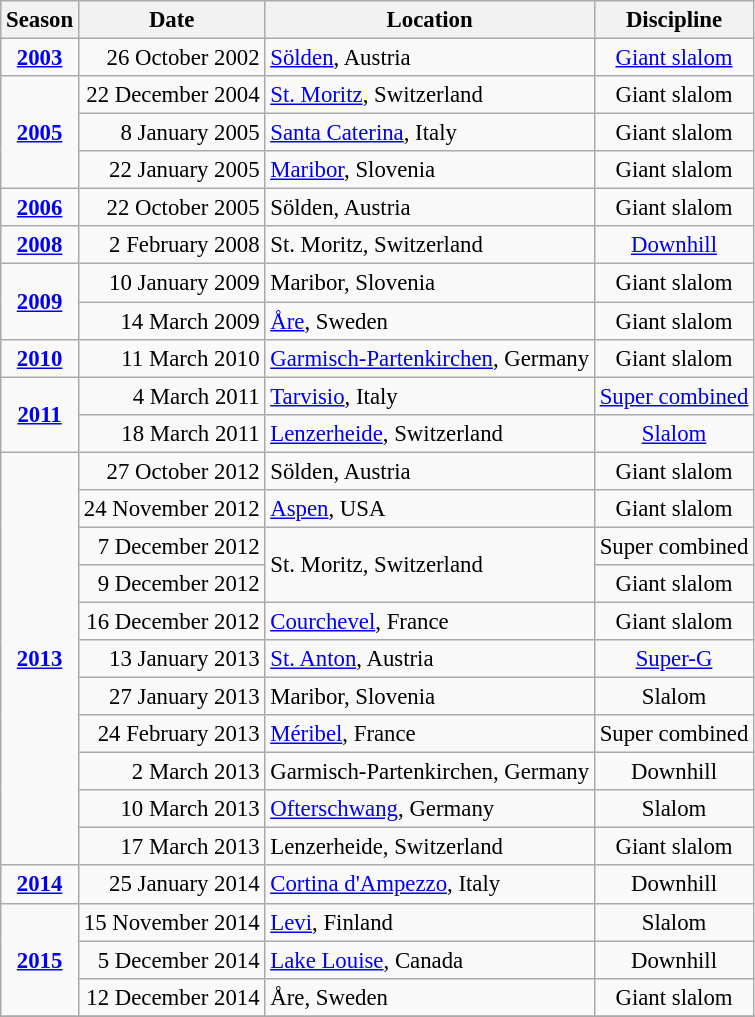<table class="wikitable" style="text-align:center; font-size:95%;">
<tr>
<th>Season</th>
<th>Date</th>
<th>Location</th>
<th>Discipline</th>
</tr>
<tr>
<td><strong><a href='#'>2003</a></strong></td>
<td align=right>26 October 2002</td>
<td style="text-align:left;"> <a href='#'>Sölden</a>, Austria</td>
<td><a href='#'>Giant slalom</a></td>
</tr>
<tr>
<td rowspan="3"><strong><a href='#'>2005</a></strong></td>
<td align=right>22 December 2004</td>
<td style="text-align:left;"> <a href='#'>St. Moritz</a>, Switzerland</td>
<td>Giant slalom</td>
</tr>
<tr>
<td align=right>8 January 2005</td>
<td style="text-align:left;"> <a href='#'>Santa Caterina</a>, Italy</td>
<td>Giant slalom</td>
</tr>
<tr>
<td align=right>22 January 2005</td>
<td style="text-align:left;"> <a href='#'>Maribor</a>, Slovenia</td>
<td>Giant slalom</td>
</tr>
<tr>
<td><strong><a href='#'>2006</a></strong></td>
<td align=right>22 October 2005</td>
<td style="text-align:left;"> Sölden, Austria</td>
<td>Giant slalom</td>
</tr>
<tr>
<td><strong><a href='#'>2008</a></strong></td>
<td align=right>2 February 2008</td>
<td style="text-align:left;"> St. Moritz, Switzerland</td>
<td><a href='#'>Downhill</a></td>
</tr>
<tr>
<td rowspan="2"><strong><a href='#'>2009</a></strong></td>
<td align=right>10 January 2009</td>
<td style="text-align:left;"> Maribor, Slovenia</td>
<td>Giant slalom</td>
</tr>
<tr>
<td align=right>14 March 2009</td>
<td style="text-align:left;"> <a href='#'>Åre</a>, Sweden</td>
<td>Giant slalom</td>
</tr>
<tr>
<td><strong><a href='#'>2010</a></strong></td>
<td align=right>11 March 2010</td>
<td style="text-align:left;"> <a href='#'>Garmisch-Partenkirchen</a>, Germany</td>
<td>Giant slalom</td>
</tr>
<tr>
<td rowspan="2"><strong><a href='#'>2011</a></strong></td>
<td align=right>4 March 2011</td>
<td style="text-align:left;"> <a href='#'>Tarvisio</a>, Italy</td>
<td><a href='#'>Super combined</a></td>
</tr>
<tr>
<td align=right>18 March 2011</td>
<td style="text-align:left;"> <a href='#'>Lenzerheide</a>, Switzerland</td>
<td><a href='#'>Slalom</a></td>
</tr>
<tr>
<td rowspan="11"><strong><a href='#'>2013</a></strong></td>
<td align=right>27 October 2012</td>
<td style="text-align:left;"> Sölden, Austria</td>
<td>Giant slalom</td>
</tr>
<tr>
<td align=right>24 November 2012</td>
<td style="text-align:left;"> <a href='#'>Aspen</a>, USA</td>
<td>Giant slalom</td>
</tr>
<tr>
<td align=right>7 December 2012</td>
<td rowspan="2" style="text-align:left;"> St. Moritz, Switzerland</td>
<td>Super combined</td>
</tr>
<tr>
<td align=right>9 December 2012</td>
<td>Giant slalom</td>
</tr>
<tr>
<td align=right>16 December 2012</td>
<td style="text-align:left;"> <a href='#'>Courchevel</a>, France</td>
<td>Giant slalom</td>
</tr>
<tr>
<td align=right>13 January 2013</td>
<td style="text-align:left;"> <a href='#'>St. Anton</a>, Austria</td>
<td><a href='#'>Super-G</a></td>
</tr>
<tr>
<td align=right>27 January 2013</td>
<td style="text-align:left;"> Maribor, Slovenia</td>
<td>Slalom</td>
</tr>
<tr>
<td align=right>24 February 2013</td>
<td style="text-align:left;"> <a href='#'>Méribel</a>, France</td>
<td>Super combined</td>
</tr>
<tr>
<td align=right>2 March 2013</td>
<td style="text-align:left;"> Garmisch-Partenkirchen, Germany</td>
<td align=center>Downhill</td>
</tr>
<tr>
<td align=right>10 March 2013</td>
<td style="text-align:left;"> <a href='#'>Ofterschwang</a>, Germany</td>
<td>Slalom</td>
</tr>
<tr>
<td align=right>17 March 2013</td>
<td style="text-align:left;"> Lenzerheide, Switzerland</td>
<td>Giant slalom</td>
</tr>
<tr>
<td><strong><a href='#'>2014</a></strong></td>
<td align=right>25 January 2014</td>
<td style="text-align:left;"> <a href='#'>Cortina d'Ampezzo</a>, Italy</td>
<td>Downhill</td>
</tr>
<tr>
<td rowspan="3"><strong><a href='#'>2015</a></strong></td>
<td align=right>15 November 2014</td>
<td style="text-align:left;"> <a href='#'>Levi</a>, Finland</td>
<td>Slalom</td>
</tr>
<tr>
<td align=right>5 December 2014</td>
<td style="text-align:left;"> <a href='#'>Lake Louise</a>, Canada</td>
<td>Downhill</td>
</tr>
<tr>
<td align=right>12 December 2014</td>
<td style="text-align:left;"> Åre, Sweden</td>
<td>Giant slalom</td>
</tr>
<tr>
</tr>
</table>
